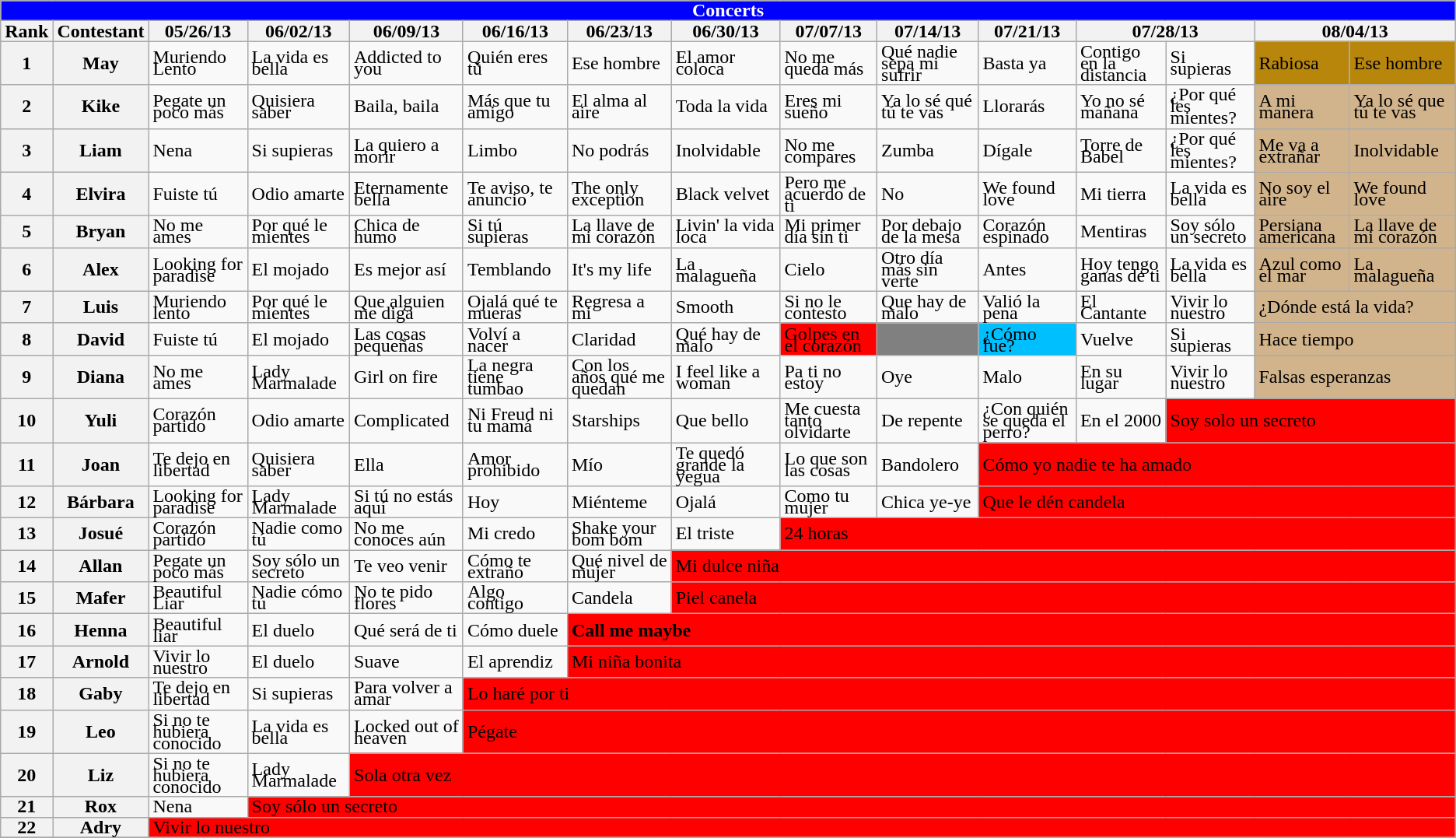<table class="wikitable collapsible collapsed" style="text-align:left; line-height:10px; line-width:12px;">
<tr>
<th colspan="15" style="background:blue; color:White;">Concerts</th>
</tr>
<tr>
<th>Rank</th>
<th>Contestant</th>
<th>05/26/13</th>
<th>06/02/13</th>
<th>06/09/13</th>
<th>06/16/13</th>
<th>06/23/13</th>
<th>06/30/13</th>
<th>07/07/13</th>
<th>07/14/13</th>
<th>07/21/13</th>
<th colspan="2">07/28/13</th>
<th colspan="2">08/04/13</th>
</tr>
<tr>
<th>1</th>
<th>May</th>
<td>Muriendo Lento</td>
<td>La vida es bella</td>
<td>Addicted to you</td>
<td>Quién eres tú</td>
<td>Ese hombre</td>
<td>El amor coloca</td>
<td>No me queda más</td>
<td>Qué nadie sepa mi sufrir</td>
<td>Basta ya</td>
<td>Contigo en la distancia</td>
<td>Si supieras</td>
<td style="background-color:darkgoldenrod;">Rabiosa</td>
<td style="background-color:darkgoldenrod;">Ese hombre</td>
</tr>
<tr>
<th>2</th>
<th>Kike</th>
<td>Pegate un poco más</td>
<td>Quisiera saber</td>
<td>Baila, baila</td>
<td>Más que tu amigo</td>
<td>El alma al aire</td>
<td>Toda la vida</td>
<td>Eres mi sueño</td>
<td>Ya lo sé qué tú te vas</td>
<td>Llorarás</td>
<td>Yo no sé mañana</td>
<td>¿Por qué les mientes?</td>
<td style="background-color:tan;">A mi manera</td>
<td style="background-color:tan;">Ya lo sé que tú te vas</td>
</tr>
<tr>
<th>3</th>
<th>Liam</th>
<td>Nena</td>
<td>Si supieras</td>
<td>La quiero a morir</td>
<td>Limbo</td>
<td>No podrás</td>
<td>Inolvidable</td>
<td>No me compares</td>
<td>Zumba</td>
<td>Dígale</td>
<td>Torre de Babel</td>
<td>¿Por qué les mientes?</td>
<td style="background-color:tan;">Me va a extrañar</td>
<td style="background-color:tan;">Inolvidable</td>
</tr>
<tr>
<th>4</th>
<th>Elvira</th>
<td>Fuiste tú</td>
<td>Odio amarte</td>
<td>Eternamente bella</td>
<td>Te aviso, te anuncio</td>
<td>The only exception</td>
<td>Black velvet</td>
<td>Pero me acuerdo de ti</td>
<td>No</td>
<td>We found love</td>
<td>Mi tierra</td>
<td>La vida es bella</td>
<td style="background-color:tan;">No soy el aire</td>
<td style="background-color:tan;">We found love</td>
</tr>
<tr>
<th>5</th>
<th>Bryan</th>
<td>No me ames</td>
<td>Por qué le mientes</td>
<td>Chica de humo</td>
<td>Si tú supieras</td>
<td>La llave de mi corazón</td>
<td>Livin' la vida loca</td>
<td>Mi primer día sin ti</td>
<td>Por debajo de la mesa</td>
<td>Corazón espinado</td>
<td>Mentiras</td>
<td>Soy sólo un secreto</td>
<td style="background-color:tan;">Persiana americana</td>
<td style="background-color:tan;">La llave de mi corazón</td>
</tr>
<tr>
<th>6</th>
<th>Alex</th>
<td>Looking for paradise</td>
<td>El mojado</td>
<td>Es mejor así</td>
<td>Temblando</td>
<td>It's my life</td>
<td>La malagueña</td>
<td>Cielo</td>
<td>Otro día más sin verte</td>
<td>Antes</td>
<td>Hoy tengo ganas de ti</td>
<td>La vida es bella</td>
<td style="background-color:tan;">Azul como el mar</td>
<td style="background-color:tan;">La malagueña</td>
</tr>
<tr>
<th>7</th>
<th>Luis</th>
<td>Muriendo lento</td>
<td>Por qué le mientes</td>
<td>Que alguien me diga</td>
<td>Ojalá qué te mueras</td>
<td>Regresa a mi</td>
<td>Smooth</td>
<td>Si no le contesto</td>
<td>Que hay de malo</td>
<td>Valió la pena</td>
<td>El Cantante</td>
<td>Vivir lo nuestro</td>
<td style="background-color:tan;" colspan=2>¿Dónde está la vida?</td>
</tr>
<tr>
<th>8</th>
<th>David</th>
<td>Fuiste tú</td>
<td>El mojado</td>
<td>Las cosas pequeñas</td>
<td>Volví a nacer</td>
<td>Claridad</td>
<td>Qué hay de malo</td>
<td style="background-color:#FF0000;">Golpes en el corazón</td>
<td style="background-color:gray;"></td>
<td style="background-color:DeepSkyBlue;">¿Cómo fue?</td>
<td>Vuelve</td>
<td>Si supieras</td>
<td style="background-color:tan;" colspan=2>Hace tiempo</td>
</tr>
<tr>
<th>9</th>
<th>Diana</th>
<td>No me ames</td>
<td>Lady Marmalade</td>
<td>Girl on fire</td>
<td>La negra tiene tumbao</td>
<td>Con los años qué me quedan</td>
<td>I feel like a woman</td>
<td>Pa ti no estoy</td>
<td>Oye</td>
<td>Malo</td>
<td>En su lugar</td>
<td>Vivir lo nuestro</td>
<td style="background-color:tan;" colspan=2>Falsas esperanzas</td>
</tr>
<tr>
<th>10</th>
<th>Yuli</th>
<td>Corazón partido</td>
<td>Odio amarte</td>
<td>Complicated</td>
<td>Ni Freud ni tu mamá</td>
<td>Starships</td>
<td>Que bello</td>
<td>Me cuesta tanto olvidarte</td>
<td>De repente</td>
<td>¿Con quién se queda el perro?</td>
<td>En el 2000</td>
<td style="background-color:#FF0000;" colspan=3>Soy solo un secreto</td>
</tr>
<tr>
<th>11</th>
<th>Joan</th>
<td>Te dejo en libertad</td>
<td>Quisiera saber</td>
<td>Ella</td>
<td>Amor prohibido</td>
<td>Mío</td>
<td>Te quedó grande la yegua</td>
<td>Lo que son las cosas</td>
<td>Bandolero</td>
<td style="background-color:#FF0000;" colspan=5>Cómo yo nadie te ha amado</td>
</tr>
<tr>
<th>12</th>
<th>Bárbara</th>
<td>Looking for paradise</td>
<td>Lady Marmalade</td>
<td>Si tú no estás aquí</td>
<td>Hoy</td>
<td>Miénteme</td>
<td>Ojalá</td>
<td>Como tu mujer</td>
<td>Chica ye-ye</td>
<td style="background-color:#FF0000;" colspan=5>Que le dén candela</td>
</tr>
<tr>
<th>13</th>
<th>Josué</th>
<td>Corazón partido</td>
<td>Nadie como tú</td>
<td>No me conoces aún</td>
<td>Mi credo</td>
<td>Shake your bom bom</td>
<td>El triste</td>
<td style="background-color:#FF0000;" colspan=7>24 horas</td>
</tr>
<tr>
<th>14</th>
<th>Allan</th>
<td>Pegate un poco más</td>
<td>Soy sólo un secreto</td>
<td>Te veo venir</td>
<td>Cómo te extraño</td>
<td>Qué nivel de mujer</td>
<td style="background-color:#FF0000;" colspan=8>Mi dulce niña</td>
</tr>
<tr>
<th>15</th>
<th>Mafer</th>
<td>Beautiful Liar</td>
<td>Nadie cómo tú</td>
<td>No te pido flores</td>
<td>Algo contigo</td>
<td>Candela</td>
<td style="background-color:#FF0000;" colspan=8>Piel canela</td>
</tr>
<tr>
<th>16</th>
<th>Henna</th>
<td>Beautiful liar</td>
<td>El duelo</td>
<td>Qué será de ti</td>
<td>Cómo duele</td>
<td style="background-color:#FF0000;" colspan=9><strong>Call me maybe</strong></td>
</tr>
<tr>
<th>17</th>
<th>Arnold</th>
<td>Vivir lo nuestro</td>
<td>El duelo</td>
<td>Suave</td>
<td>El aprendiz</td>
<td style="background-color:#FF0000;" colspan=9>Mi niña bonita</td>
</tr>
<tr>
<th>18</th>
<th>Gaby</th>
<td>Te dejo en libertad</td>
<td>Si supieras</td>
<td>Para volver a amar</td>
<td style="background-color:#FF0000;" colspan=10>Lo haré por ti</td>
</tr>
<tr>
<th>19</th>
<th>Leo</th>
<td>Si no te hubiera conocido</td>
<td>La vida es bella</td>
<td>Locked out of heaven</td>
<td style="background-color:#FF0000;" colspan=10>Pégate</td>
</tr>
<tr>
<th>20</th>
<th>Liz</th>
<td>Si no te hubiera conocido</td>
<td>Lady Marmalade</td>
<td style="background-color:#FF0000;" colspan=11>Sola otra vez</td>
</tr>
<tr>
<th>21</th>
<th>Rox</th>
<td>Nena</td>
<td style="background-color:#FF0000;" colspan=12>Soy sólo un secreto</td>
</tr>
<tr>
<th>22</th>
<th>Adry</th>
<td style="background-color:#FF0000;" colspan=13>Vivir lo nuestro</td>
</tr>
<tr>
</tr>
</table>
